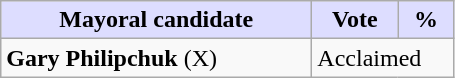<table class="wikitable">
<tr>
<th style="background:#ddf; width:200px;">Mayoral candidate</th>
<th style="background:#ddf; width:50px;">Vote</th>
<th style="background:#ddf; width:30px;">%</th>
</tr>
<tr>
<td><strong>Gary Philipchuk</strong> (X)</td>
<td colspan="2">Acclaimed</td>
</tr>
</table>
